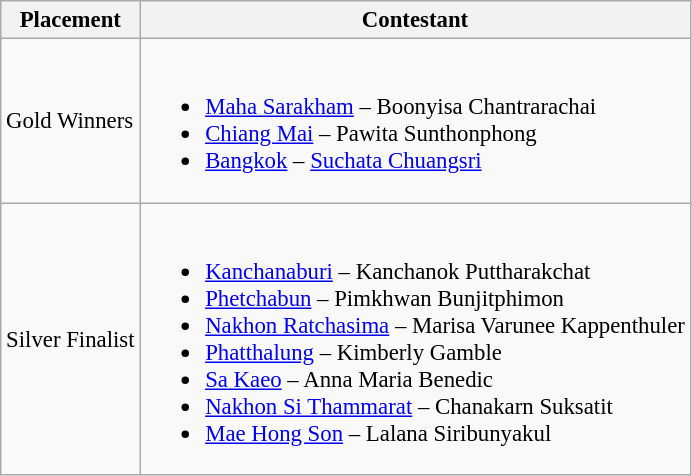<table class="wikitable sortable" style="font-size: 95%;">
<tr>
<th>Placement</th>
<th>Contestant</th>
</tr>
<tr>
<td>Gold Winners</td>
<td><br><ul><li><a href='#'>Maha Sarakham</a> – Boonyisa Chantrarachai</li><li><a href='#'>Chiang Mai</a> – Pawita Sunthonphong</li><li><a href='#'>Bangkok</a> – <a href='#'>Suchata Chuangsri</a></li></ul></td>
</tr>
<tr>
<td>Silver Finalist</td>
<td><br><ul><li><a href='#'>Kanchanaburi</a> – Kanchanok Puttharakchat</li><li><a href='#'>Phetchabun</a> – Pimkhwan Bunjitphimon</li><li><a href='#'>Nakhon Ratchasima</a> – Marisa Varunee Kappenthuler</li><li><a href='#'>Phatthalung</a> – Kimberly Gamble</li><li><a href='#'>Sa Kaeo</a> – Anna Maria Benedic</li><li><a href='#'>Nakhon Si Thammarat</a> – Chanakarn Suksatit</li><li><a href='#'>Mae Hong Son</a> – Lalana Siribunyakul</li></ul></td>
</tr>
</table>
